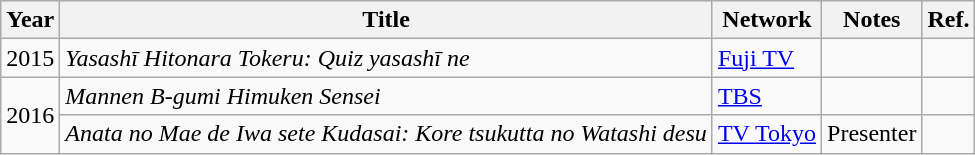<table class="wikitable">
<tr>
<th>Year</th>
<th>Title</th>
<th>Network</th>
<th>Notes</th>
<th>Ref.</th>
</tr>
<tr>
<td>2015</td>
<td><em>Yasashī Hitonara Tokeru: Quiz yasashī ne</em></td>
<td><a href='#'>Fuji TV</a></td>
<td></td>
<td></td>
</tr>
<tr>
<td rowspan="2">2016</td>
<td><em>Mannen B-gumi Himuken Sensei</em></td>
<td><a href='#'>TBS</a></td>
<td></td>
<td></td>
</tr>
<tr>
<td><em>Anata no Mae de Iwa sete Kudasai: Kore tsukutta no Watashi desu</em></td>
<td><a href='#'>TV Tokyo</a></td>
<td>Presenter</td>
<td></td>
</tr>
</table>
